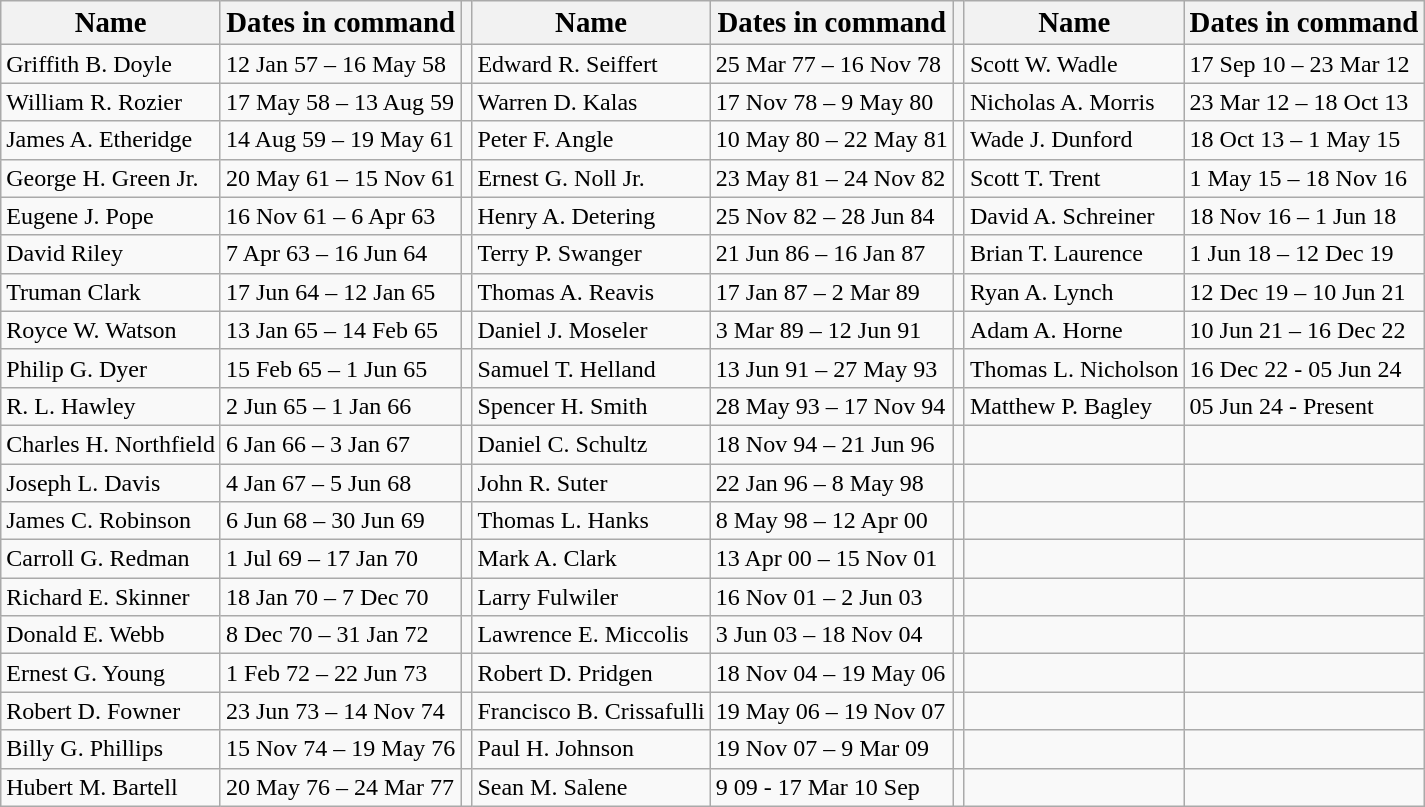<table class="wikitable">
<tr>
<th><big><strong>Name</strong></big></th>
<th><big><strong>Dates in command</strong></big></th>
<th></th>
<th><big>Name</big></th>
<th><big>Dates in command</big></th>
<th></th>
<th><big>Name</big></th>
<th><big>Dates in command</big></th>
</tr>
<tr>
<td>Griffith B. Doyle</td>
<td>12 Jan 57 – 16 May 58</td>
<td></td>
<td>Edward R. Seiffert</td>
<td>25 Mar 77 – 16 Nov 78</td>
<td></td>
<td>Scott W. Wadle</td>
<td>17 Sep 10 – 23 Mar 12</td>
</tr>
<tr>
<td>William R. Rozier</td>
<td>17 May 58 – 13 Aug 59</td>
<td></td>
<td>Warren D. Kalas</td>
<td>17 Nov 78 – 9 May 80</td>
<td></td>
<td>Nicholas A. Morris</td>
<td>23 Mar 12 – 18 Oct 13</td>
</tr>
<tr>
<td>James A. Etheridge</td>
<td>14 Aug 59 – 19 May 61</td>
<td></td>
<td>Peter F. Angle</td>
<td>10 May 80 – 22 May 81</td>
<td></td>
<td>Wade J. Dunford</td>
<td>18 Oct 13 – 1 May 15</td>
</tr>
<tr>
<td>George H. Green Jr.</td>
<td>20 May 61 – 15 Nov 61</td>
<td></td>
<td>Ernest G. Noll Jr.</td>
<td>23 May 81 – 24 Nov 82</td>
<td></td>
<td>Scott T. Trent</td>
<td>1 May 15 – 18 Nov 16</td>
</tr>
<tr>
<td>Eugene J. Pope</td>
<td>16 Nov 61 – 6 Apr 63</td>
<td></td>
<td>Henry A. Detering</td>
<td>25 Nov 82 – 28 Jun 84</td>
<td></td>
<td>David A. Schreiner</td>
<td>18 Nov 16 – 1 Jun 18</td>
</tr>
<tr>
<td>David Riley</td>
<td>7 Apr 63 – 16 Jun 64</td>
<td></td>
<td>Terry P. Swanger</td>
<td>21 Jun 86 – 16 Jan 87</td>
<td></td>
<td>Brian T. Laurence</td>
<td>1 Jun 18 – 12 Dec 19</td>
</tr>
<tr>
<td>Truman Clark</td>
<td>17 Jun 64 – 12 Jan 65</td>
<td></td>
<td>Thomas A. Reavis</td>
<td>17 Jan 87 – 2 Mar 89</td>
<td></td>
<td>Ryan A. Lynch</td>
<td>12 Dec 19 – 10 Jun 21</td>
</tr>
<tr>
<td>Royce W. Watson</td>
<td>13 Jan 65 – 14 Feb 65</td>
<td></td>
<td>Daniel J. Moseler</td>
<td>3 Mar 89 – 12 Jun 91</td>
<td></td>
<td>Adam A. Horne</td>
<td>10 Jun 21 – 16 Dec 22</td>
</tr>
<tr>
<td>Philip G. Dyer</td>
<td>15 Feb 65 – 1 Jun 65</td>
<td></td>
<td>Samuel T. Helland</td>
<td>13 Jun 91 – 27 May 93</td>
<td></td>
<td>Thomas L. Nicholson</td>
<td>16 Dec 22 - 05 Jun 24</td>
</tr>
<tr>
<td>R. L. Hawley</td>
<td>2 Jun 65 – 1 Jan 66</td>
<td></td>
<td>Spencer H. Smith</td>
<td>28 May 93 – 17 Nov 94</td>
<td></td>
<td>Matthew P. Bagley</td>
<td>05 Jun 24 - Present</td>
</tr>
<tr>
<td>Charles H. Northfield</td>
<td>6 Jan 66 – 3 Jan 67</td>
<td></td>
<td>Daniel C. Schultz</td>
<td>18 Nov 94 – 21 Jun 96</td>
<td></td>
<td></td>
<td></td>
</tr>
<tr>
<td>Joseph L. Davis</td>
<td>4 Jan 67 – 5 Jun 68</td>
<td></td>
<td>John R. Suter</td>
<td>22 Jan 96 – 8 May 98</td>
<td></td>
<td></td>
<td></td>
</tr>
<tr>
<td>James C. Robinson</td>
<td>6 Jun 68 – 30 Jun 69</td>
<td></td>
<td>Thomas L. Hanks</td>
<td>8 May 98 – 12 Apr 00</td>
<td></td>
<td></td>
<td></td>
</tr>
<tr>
<td>Carroll G. Redman</td>
<td>1 Jul 69 – 17 Jan 70</td>
<td></td>
<td>Mark A. Clark</td>
<td>13 Apr 00 – 15 Nov 01</td>
<td></td>
<td></td>
<td></td>
</tr>
<tr>
<td>Richard E. Skinner</td>
<td>18 Jan 70 – 7 Dec 70</td>
<td></td>
<td>Larry Fulwiler</td>
<td>16 Nov 01 – 2 Jun 03</td>
<td></td>
<td></td>
<td></td>
</tr>
<tr>
<td>Donald E. Webb</td>
<td>8 Dec 70 – 31 Jan 72</td>
<td></td>
<td>Lawrence E. Miccolis</td>
<td>3 Jun 03 – 18 Nov 04</td>
<td></td>
<td></td>
<td></td>
</tr>
<tr>
<td>Ernest G. Young</td>
<td>1 Feb 72 – 22 Jun 73</td>
<td></td>
<td>Robert D. Pridgen</td>
<td>18 Nov 04 – 19 May 06</td>
<td></td>
<td></td>
<td></td>
</tr>
<tr>
<td>Robert D. Fowner</td>
<td>23 Jun 73 – 14 Nov 74</td>
<td></td>
<td>Francisco B. Crissafulli</td>
<td>19 May 06 – 19 Nov 07</td>
<td></td>
<td></td>
<td></td>
</tr>
<tr>
<td>Billy G. Phillips</td>
<td>15 Nov 74 – 19 May 76</td>
<td></td>
<td>Paul H. Johnson</td>
<td>19 Nov 07 – 9 Mar 09</td>
<td></td>
<td></td>
<td></td>
</tr>
<tr>
<td>Hubert M. Bartell</td>
<td>20 May 76 – 24 Mar 77</td>
<td></td>
<td>Sean M. Salene</td>
<td>9  09 - 17 Mar 10 Sep</td>
<td></td>
<td></td>
<td></td>
</tr>
</table>
